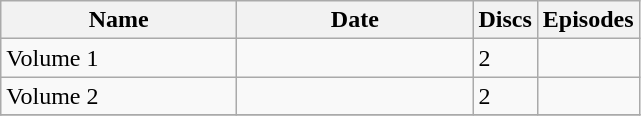<table class="wikitable">
<tr>
<th style="width: 150px;">Name</th>
<th style="width: 150px;">Date</th>
<th>Discs</th>
<th>Episodes</th>
</tr>
<tr>
<td>Volume 1</td>
<td></td>
<td>2</td>
<td></td>
</tr>
<tr>
<td>Volume 2</td>
<td></td>
<td>2</td>
<td></td>
</tr>
<tr>
</tr>
</table>
